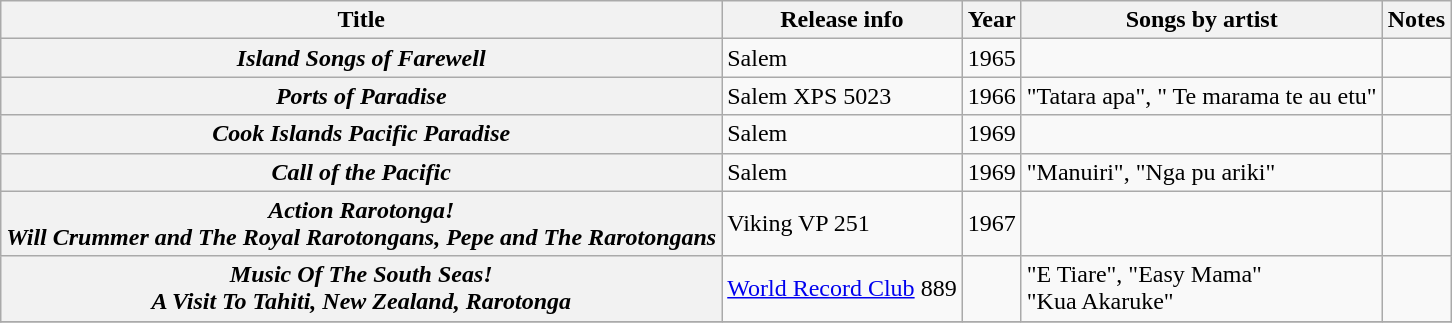<table class="wikitable plainrowheaders sortable">
<tr>
<th scope="col">Title</th>
<th scope="col">Release info</th>
<th scope="col">Year</th>
<th scope="col">Songs by artist</th>
<th scope="col" class="unsortable">Notes</th>
</tr>
<tr>
<th scope="row"><em>Island Songs of Farewell</em></th>
<td>Salem</td>
<td>1965</td>
<td></td>
<td></td>
</tr>
<tr>
<th scope="row"><em>Ports of Paradise</em></th>
<td>Salem XPS 5023</td>
<td>1966</td>
<td>"Tatara apa", " Te marama te au etu"</td>
<td></td>
</tr>
<tr>
<th scope="row"><em>Cook Islands Pacific Paradise</em></th>
<td>Salem</td>
<td>1969</td>
<td></td>
<td></td>
</tr>
<tr>
<th scope="row"><em>Call of the Pacific</em></th>
<td>Salem</td>
<td>1969</td>
<td>"Manuiri", "Nga pu ariki"</td>
<td></td>
</tr>
<tr>
<th scope="row"><em>Action Rarotonga!<br>Will Crummer and The Royal Rarotongans, Pepe and The Rarotongans</em></th>
<td>Viking VP 251</td>
<td>1967</td>
<td></td>
<td></td>
</tr>
<tr>
<th scope="row"><em>Music Of The South Seas!<br>A Visit To Tahiti, New Zealand, Rarotonga</em></th>
<td><a href='#'>World Record Club</a>  889</td>
<td></td>
<td>"E Tiare", "Easy Mama"<br>"Kua Akaruke"</td>
<td></td>
</tr>
<tr>
</tr>
</table>
